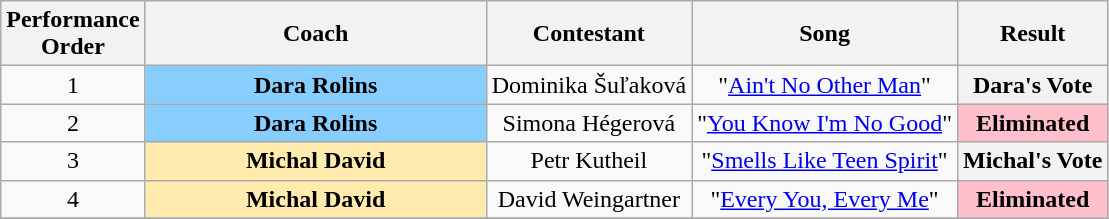<table class="wikitable sortable" style="text-align: center; width: auto;">
<tr>
<th>Performance <br>Order</th>
<th>Coach</th>
<th>Contestant</th>
<th>Song</th>
<th>Result</th>
</tr>
<tr>
<td>1</td>
<th style="background-color:#87CEFF" width="220px">Dara Rolins</th>
<td>Dominika Šuľaková</td>
<td>"<a href='#'>Ain't No Other Man</a>"</td>
<th>Dara's Vote</th>
</tr>
<tr>
<td>2</td>
<th style="background-color:#87CEFF" width="220px">Dara Rolins</th>
<td>Simona Hégerová</td>
<td>"<a href='#'>You Know I'm No Good</a>"</td>
<th style="background:pink;">Eliminated</th>
</tr>
<tr>
<td>3</td>
<th style="background-color:#FFEBAD" width="220px">Michal David</th>
<td>Petr Kutheil</td>
<td>"<a href='#'>Smells Like Teen Spirit</a>"</td>
<th>Michal's Vote</th>
</tr>
<tr>
<td>4</td>
<th style="background-color:#FFEBAD" width="220px">Michal David</th>
<td>David Weingartner</td>
<td>"<a href='#'>Every You, Every Me</a>"</td>
<th style="background:pink;">Eliminated</th>
</tr>
<tr>
</tr>
</table>
